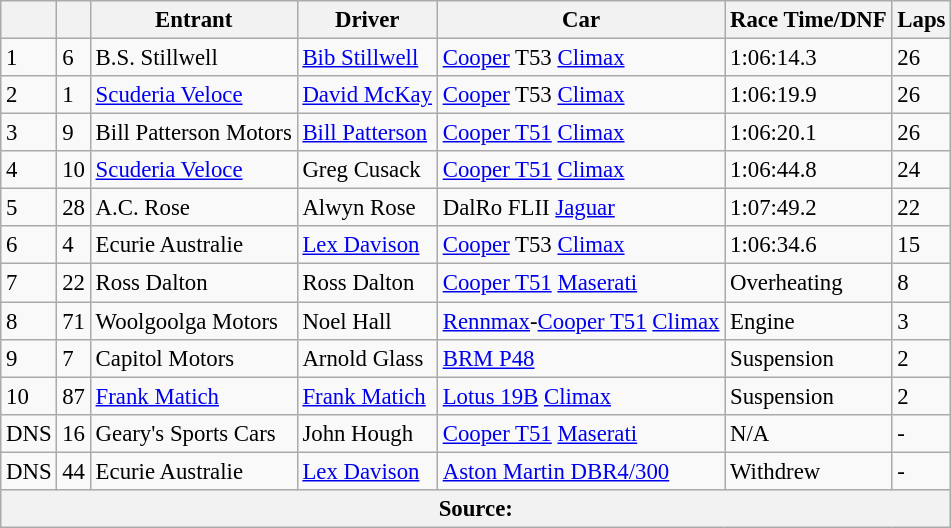<table class="wikitable" style="text-align: left; font-size: 95%;">
<tr>
<th></th>
<th></th>
<th>Entrant</th>
<th>Driver</th>
<th>Car</th>
<th>Race Time/DNF</th>
<th>Laps</th>
</tr>
<tr>
<td>1</td>
<td>6</td>
<td>B.S. Stillwell</td>
<td><a href='#'>Bib Stillwell</a></td>
<td><a href='#'>Cooper</a> T53 <a href='#'>Climax</a></td>
<td>1:06:14.3</td>
<td>26</td>
</tr>
<tr>
<td>2</td>
<td>1</td>
<td><a href='#'>Scuderia Veloce</a></td>
<td><a href='#'>David McKay</a></td>
<td><a href='#'>Cooper</a> T53 <a href='#'>Climax</a></td>
<td>1:06:19.9</td>
<td>26</td>
</tr>
<tr>
<td>3</td>
<td>9</td>
<td>Bill Patterson Motors</td>
<td><a href='#'>Bill Patterson</a></td>
<td><a href='#'>Cooper T51</a> <a href='#'>Climax</a></td>
<td>1:06:20.1</td>
<td>26</td>
</tr>
<tr>
<td>4</td>
<td>10</td>
<td><a href='#'>Scuderia Veloce</a></td>
<td>Greg Cusack</td>
<td><a href='#'>Cooper T51</a> <a href='#'>Climax</a></td>
<td>1:06:44.8</td>
<td>24</td>
</tr>
<tr>
<td>5</td>
<td>28</td>
<td>A.C. Rose</td>
<td>Alwyn Rose</td>
<td>DalRo FLII <a href='#'>Jaguar</a></td>
<td>1:07:49.2</td>
<td>22</td>
</tr>
<tr>
<td>6</td>
<td>4</td>
<td>Ecurie Australie</td>
<td><a href='#'>Lex Davison</a></td>
<td><a href='#'>Cooper</a> T53 <a href='#'>Climax</a></td>
<td>1:06:34.6</td>
<td>15</td>
</tr>
<tr>
<td>7</td>
<td>22</td>
<td>Ross Dalton</td>
<td>Ross Dalton</td>
<td><a href='#'>Cooper T51</a> <a href='#'>Maserati</a></td>
<td>Overheating</td>
<td>8</td>
</tr>
<tr>
<td>8</td>
<td>71</td>
<td>Woolgoolga Motors</td>
<td>Noel Hall</td>
<td><a href='#'>Rennmax</a>-<a href='#'>Cooper T51</a> <a href='#'>Climax</a></td>
<td>Engine</td>
<td>3</td>
</tr>
<tr>
<td>9</td>
<td>7</td>
<td>Capitol Motors</td>
<td>Arnold Glass</td>
<td><a href='#'>BRM P48</a></td>
<td>Suspension</td>
<td>2</td>
</tr>
<tr>
<td>10</td>
<td>87</td>
<td><a href='#'>Frank Matich</a></td>
<td><a href='#'>Frank Matich</a></td>
<td><a href='#'>Lotus 19B</a> <a href='#'>Climax</a></td>
<td>Suspension</td>
<td>2</td>
</tr>
<tr>
<td>DNS</td>
<td>16</td>
<td>Geary's Sports Cars</td>
<td>John Hough</td>
<td><a href='#'>Cooper T51</a> <a href='#'>Maserati</a></td>
<td>N/A</td>
<td>-</td>
</tr>
<tr>
<td>DNS</td>
<td>44</td>
<td>Ecurie Australie</td>
<td><a href='#'>Lex Davison</a></td>
<td><a href='#'>Aston Martin DBR4/300</a></td>
<td>Withdrew</td>
<td>-</td>
</tr>
<tr>
<th colspan=7>Source:</th>
</tr>
</table>
